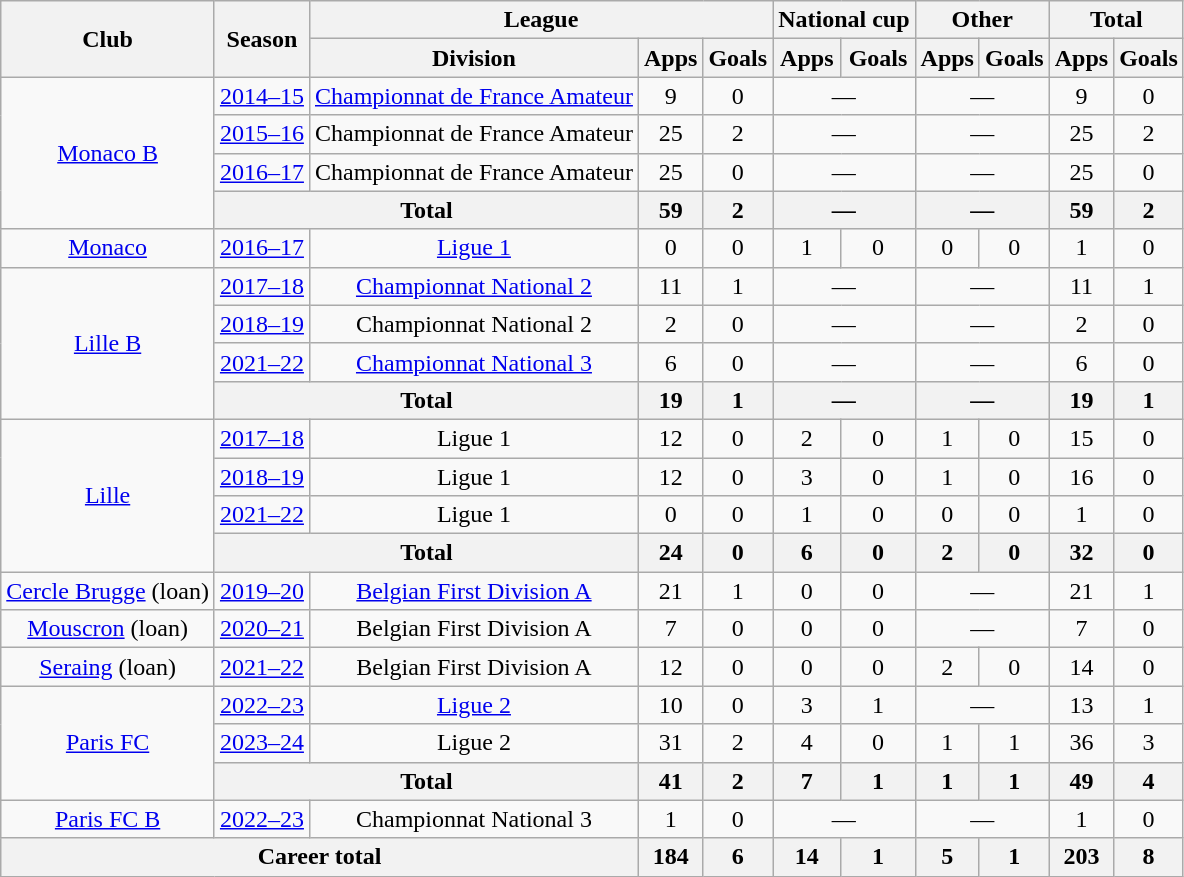<table class="wikitable" style="text-align: center">
<tr>
<th rowspan="2">Club</th>
<th rowspan="2">Season</th>
<th colspan="3">League</th>
<th colspan="2">National cup</th>
<th colspan="2">Other</th>
<th colspan="2">Total</th>
</tr>
<tr>
<th>Division</th>
<th>Apps</th>
<th>Goals</th>
<th>Apps</th>
<th>Goals</th>
<th>Apps</th>
<th>Goals</th>
<th>Apps</th>
<th>Goals</th>
</tr>
<tr>
<td rowspan="4"><a href='#'>Monaco B</a></td>
<td><a href='#'>2014–15</a></td>
<td><a href='#'>Championnat de France Amateur</a></td>
<td>9</td>
<td>0</td>
<td colspan="2">—</td>
<td colspan="2">—</td>
<td>9</td>
<td>0</td>
</tr>
<tr>
<td><a href='#'>2015–16</a></td>
<td>Championnat de France Amateur</td>
<td>25</td>
<td>2</td>
<td colspan="2">—</td>
<td colspan="2">—</td>
<td>25</td>
<td>2</td>
</tr>
<tr>
<td><a href='#'>2016–17</a></td>
<td>Championnat de France Amateur</td>
<td>25</td>
<td>0</td>
<td colspan="2">—</td>
<td colspan="2">—</td>
<td>25</td>
<td>0</td>
</tr>
<tr>
<th colspan="2">Total</th>
<th>59</th>
<th>2</th>
<th colspan="2">—</th>
<th colspan="2">—</th>
<th>59</th>
<th>2</th>
</tr>
<tr>
<td><a href='#'>Monaco</a></td>
<td><a href='#'>2016–17</a></td>
<td><a href='#'>Ligue 1</a></td>
<td>0</td>
<td>0</td>
<td>1</td>
<td>0</td>
<td>0</td>
<td>0</td>
<td>1</td>
<td>0</td>
</tr>
<tr>
<td rowspan="4"><a href='#'>Lille B</a></td>
<td><a href='#'>2017–18</a></td>
<td><a href='#'>Championnat National 2</a></td>
<td>11</td>
<td>1</td>
<td colspan="2">—</td>
<td colspan="2">—</td>
<td>11</td>
<td>1</td>
</tr>
<tr>
<td><a href='#'>2018–19</a></td>
<td>Championnat National 2</td>
<td>2</td>
<td>0</td>
<td colspan="2">—</td>
<td colspan="2">—</td>
<td>2</td>
<td>0</td>
</tr>
<tr>
<td><a href='#'>2021–22</a></td>
<td><a href='#'>Championnat National 3</a></td>
<td>6</td>
<td>0</td>
<td colspan="2">—</td>
<td colspan="2">—</td>
<td>6</td>
<td>0</td>
</tr>
<tr>
<th colspan="2">Total</th>
<th>19</th>
<th>1</th>
<th colspan="2">—</th>
<th colspan="2">—</th>
<th>19</th>
<th>1</th>
</tr>
<tr>
<td rowspan="4"><a href='#'>Lille</a></td>
<td><a href='#'>2017–18</a></td>
<td>Ligue 1</td>
<td>12</td>
<td>0</td>
<td>2</td>
<td>0</td>
<td>1</td>
<td>0</td>
<td>15</td>
<td>0</td>
</tr>
<tr>
<td><a href='#'>2018–19</a></td>
<td>Ligue 1</td>
<td>12</td>
<td>0</td>
<td>3</td>
<td>0</td>
<td>1</td>
<td>0</td>
<td>16</td>
<td>0</td>
</tr>
<tr>
<td><a href='#'>2021–22</a></td>
<td>Ligue 1</td>
<td>0</td>
<td>0</td>
<td>1</td>
<td>0</td>
<td>0</td>
<td>0</td>
<td>1</td>
<td>0</td>
</tr>
<tr>
<th colspan="2">Total</th>
<th>24</th>
<th>0</th>
<th>6</th>
<th>0</th>
<th>2</th>
<th>0</th>
<th>32</th>
<th>0</th>
</tr>
<tr>
<td><a href='#'>Cercle Brugge</a> (loan)</td>
<td><a href='#'>2019–20</a></td>
<td><a href='#'>Belgian First Division A</a></td>
<td>21</td>
<td>1</td>
<td>0</td>
<td>0</td>
<td colspan="2">—</td>
<td>21</td>
<td>1</td>
</tr>
<tr>
<td><a href='#'>Mouscron</a> (loan)</td>
<td><a href='#'>2020–21</a></td>
<td>Belgian First Division A</td>
<td>7</td>
<td>0</td>
<td>0</td>
<td>0</td>
<td colspan="2">—</td>
<td>7</td>
<td>0</td>
</tr>
<tr>
<td><a href='#'>Seraing</a> (loan)</td>
<td><a href='#'>2021–22</a></td>
<td>Belgian First Division A</td>
<td>12</td>
<td>0</td>
<td>0</td>
<td>0</td>
<td>2</td>
<td>0</td>
<td>14</td>
<td>0</td>
</tr>
<tr>
<td rowspan="3"><a href='#'>Paris FC</a></td>
<td><a href='#'>2022–23</a></td>
<td><a href='#'>Ligue 2</a></td>
<td>10</td>
<td>0</td>
<td>3</td>
<td>1</td>
<td colspan="2">—</td>
<td>13</td>
<td>1</td>
</tr>
<tr>
<td><a href='#'>2023–24</a></td>
<td>Ligue 2</td>
<td>31</td>
<td>2</td>
<td>4</td>
<td>0</td>
<td>1</td>
<td>1</td>
<td>36</td>
<td>3</td>
</tr>
<tr>
<th colspan="2">Total</th>
<th>41</th>
<th>2</th>
<th>7</th>
<th>1</th>
<th>1</th>
<th>1</th>
<th>49</th>
<th>4</th>
</tr>
<tr>
<td><a href='#'>Paris FC B</a></td>
<td><a href='#'>2022–23</a></td>
<td>Championnat National 3</td>
<td>1</td>
<td>0</td>
<td colspan="2">—</td>
<td colspan="2">—</td>
<td>1</td>
<td>0</td>
</tr>
<tr>
<th colspan="3">Career total</th>
<th>184</th>
<th>6</th>
<th>14</th>
<th>1</th>
<th>5</th>
<th>1</th>
<th>203</th>
<th>8</th>
</tr>
</table>
